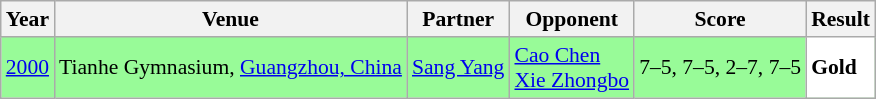<table class="sortable wikitable" style="font-size: 90%;">
<tr>
<th>Year</th>
<th>Venue</th>
<th>Partner</th>
<th>Opponent</th>
<th>Score</th>
<th>Result</th>
</tr>
<tr style="background:#98FB98">
<td align="center"><a href='#'>2000</a></td>
<td align="left">Tianhe Gymnasium, <a href='#'>Guangzhou, China</a></td>
<td align="left"> <a href='#'>Sang Yang</a></td>
<td align="left"> <a href='#'>Cao Chen</a> <br>  <a href='#'>Xie Zhongbo</a></td>
<td align="left">7–5, 7–5, 2–7, 7–5</td>
<td style="text-align:left; background:white"> <strong>Gold</strong></td>
</tr>
</table>
